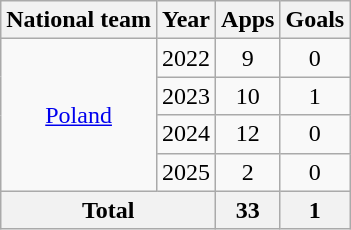<table class="wikitable" style="text-align: center;">
<tr>
<th>National team</th>
<th>Year</th>
<th>Apps</th>
<th>Goals</th>
</tr>
<tr>
<td rowspan="4"><a href='#'>Poland</a></td>
<td>2022</td>
<td>9</td>
<td>0</td>
</tr>
<tr>
<td>2023</td>
<td>10</td>
<td>1</td>
</tr>
<tr>
<td>2024</td>
<td>12</td>
<td>0</td>
</tr>
<tr>
<td>2025</td>
<td>2</td>
<td>0</td>
</tr>
<tr>
<th colspan="2">Total</th>
<th>33</th>
<th>1</th>
</tr>
</table>
